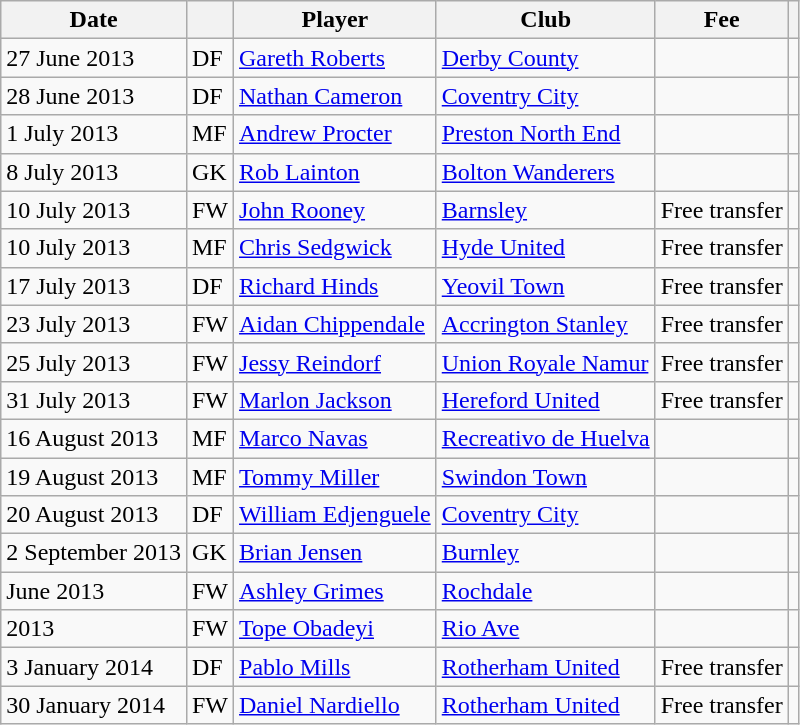<table class="wikitable plainrowheaders">
<tr>
<th scope=col>Date</th>
<th scope=col></th>
<th scope=col>Player</th>
<th scope=col>Club</th>
<th scope=col>Fee</th>
<th scope=col class=unsortable></th>
</tr>
<tr>
<td>27 June 2013</td>
<td>DF</td>
<td><a href='#'>Gareth Roberts</a></td>
<td><a href='#'>Derby County</a></td>
<td></td>
<td></td>
</tr>
<tr>
<td>28 June 2013</td>
<td>DF</td>
<td><a href='#'>Nathan Cameron</a></td>
<td><a href='#'>Coventry City</a></td>
<td></td>
<td></td>
</tr>
<tr>
<td>1 July 2013</td>
<td>MF</td>
<td><a href='#'>Andrew Procter</a></td>
<td><a href='#'>Preston North End</a></td>
<td></td>
<td></td>
</tr>
<tr>
<td>8 July 2013</td>
<td>GK</td>
<td><a href='#'>Rob Lainton</a></td>
<td><a href='#'>Bolton Wanderers</a></td>
<td></td>
<td></td>
</tr>
<tr>
<td>10 July 2013</td>
<td>FW</td>
<td><a href='#'>John Rooney</a></td>
<td><a href='#'>Barnsley</a></td>
<td>Free transfer</td>
<td></td>
</tr>
<tr>
<td>10 July 2013</td>
<td>MF</td>
<td><a href='#'>Chris Sedgwick</a></td>
<td><a href='#'>Hyde United</a></td>
<td>Free transfer</td>
<td></td>
</tr>
<tr>
<td>17 July 2013</td>
<td>DF</td>
<td><a href='#'>Richard Hinds</a></td>
<td><a href='#'>Yeovil Town</a></td>
<td>Free transfer</td>
<td></td>
</tr>
<tr>
<td>23 July 2013</td>
<td>FW</td>
<td><a href='#'>Aidan Chippendale</a></td>
<td><a href='#'>Accrington Stanley</a></td>
<td>Free transfer</td>
<td></td>
</tr>
<tr>
<td>25 July 2013</td>
<td>FW</td>
<td><a href='#'>Jessy Reindorf</a></td>
<td><a href='#'>Union Royale Namur</a></td>
<td>Free transfer</td>
<td></td>
</tr>
<tr>
<td>31 July 2013</td>
<td>FW</td>
<td><a href='#'>Marlon Jackson</a></td>
<td><a href='#'>Hereford United</a></td>
<td>Free transfer</td>
<td></td>
</tr>
<tr>
<td>16 August 2013</td>
<td>MF</td>
<td><a href='#'>Marco Navas</a></td>
<td><a href='#'>Recreativo de Huelva</a></td>
<td></td>
<td></td>
</tr>
<tr>
<td>19 August 2013</td>
<td>MF</td>
<td><a href='#'>Tommy Miller</a></td>
<td><a href='#'>Swindon Town</a></td>
<td></td>
<td></td>
</tr>
<tr>
<td>20 August 2013</td>
<td>DF</td>
<td><a href='#'>William Edjenguele</a></td>
<td><a href='#'>Coventry City</a></td>
<td></td>
<td></td>
</tr>
<tr>
<td>2 September 2013</td>
<td>GK</td>
<td><a href='#'>Brian Jensen</a></td>
<td><a href='#'>Burnley</a></td>
<td></td>
<td></td>
</tr>
<tr>
<td>June 2013</td>
<td>FW</td>
<td><a href='#'>Ashley Grimes</a></td>
<td><a href='#'>Rochdale</a></td>
<td></td>
<td></td>
</tr>
<tr>
<td>2013</td>
<td>FW</td>
<td><a href='#'>Tope Obadeyi</a></td>
<td><a href='#'>Rio Ave</a></td>
<td></td>
<td></td>
</tr>
<tr>
<td>3 January 2014</td>
<td>DF</td>
<td><a href='#'>Pablo Mills</a></td>
<td><a href='#'>Rotherham United</a></td>
<td>Free transfer</td>
<td></td>
</tr>
<tr>
<td>30 January 2014</td>
<td>FW</td>
<td><a href='#'>Daniel Nardiello</a></td>
<td><a href='#'>Rotherham United</a></td>
<td>Free transfer</td>
<td></td>
</tr>
</table>
